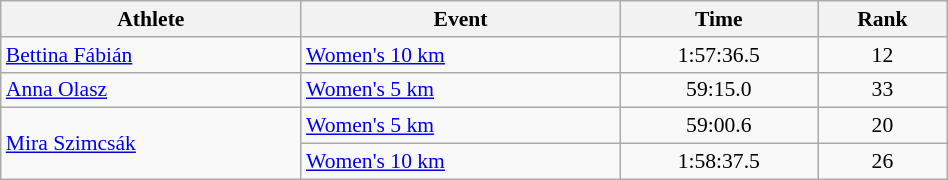<table class="wikitable" style="text-align:center; font-size:90%; width:50%;">
<tr>
<th>Athlete</th>
<th>Event</th>
<th>Time</th>
<th>Rank</th>
</tr>
<tr>
<td align=left><a href='#'>Bettina Fábián</a></td>
<td align=left><a href='#'>Women's 10 km</a></td>
<td>1:57:36.5</td>
<td>12</td>
</tr>
<tr>
<td align=left><a href='#'>Anna Olasz</a></td>
<td align=left><a href='#'>Women's 5 km</a></td>
<td>59:15.0</td>
<td>33</td>
</tr>
<tr>
<td align=left rowspan=2><a href='#'>Mira Szimcsák</a></td>
<td align=left><a href='#'>Women's 5 km</a></td>
<td>59:00.6</td>
<td>20</td>
</tr>
<tr>
<td align=left><a href='#'>Women's 10 km</a></td>
<td>1:58:37.5</td>
<td>26</td>
</tr>
</table>
